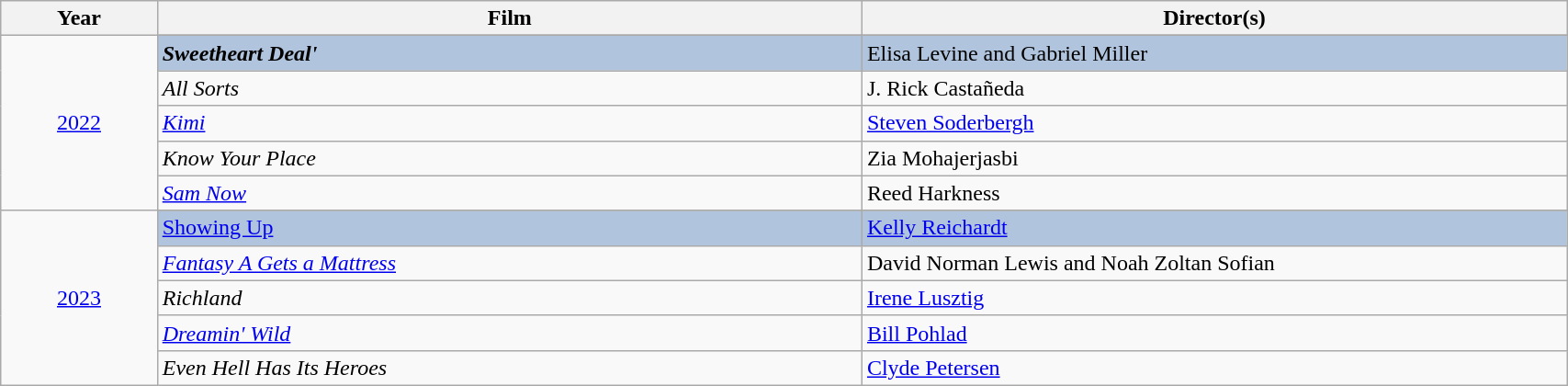<table class="wikitable" width="90%"="wikitable" width="90%">
<tr>
<th width="10%">Year</th>
<th width="45%">Film</th>
<th width="45%">Director(s)</th>
</tr>
<tr>
<td rowspan="6" align="center"><a href='#'>2022</a></td>
</tr>
<tr style="background:#B0C4DE">
<td><strong><em>Sweetheart Deal<strong>'</td>
<td></strong>Elisa Levine and Gabriel Miller<strong></td>
</tr>
<tr>
<td><em>All Sorts</em></td>
<td>J. Rick Castañeda</td>
</tr>
<tr>
<td><em><a href='#'>Kimi</a></em></td>
<td><a href='#'>Steven Soderbergh</a></td>
</tr>
<tr>
<td><em>Know Your Place</em></td>
<td>Zia Mohajerjasbi</td>
</tr>
<tr>
<td><em><a href='#'>Sam Now</a></em></td>
<td>Reed Harkness</td>
</tr>
<tr>
<td rowspan="6" align="center"><a href='#'>2023</a></td>
</tr>
<tr style="background:#B0C4DE">
<td></em></strong><a href='#'>Showing Up</a><strong><em></td>
<td></strong><a href='#'>Kelly Reichardt</a><strong></td>
</tr>
<tr>
<td><em><a href='#'>Fantasy A Gets a Mattress</a></em></td>
<td>David Norman Lewis and Noah Zoltan Sofian</td>
</tr>
<tr>
<td><em>Richland</em></td>
<td><a href='#'>Irene Lusztig</a></td>
</tr>
<tr>
<td><em><a href='#'>Dreamin' Wild</a></em></td>
<td><a href='#'>Bill Pohlad</a></td>
</tr>
<tr>
<td><em>Even Hell Has Its Heroes</em></td>
<td><a href='#'>Clyde Petersen</a></td>
</tr>
</table>
